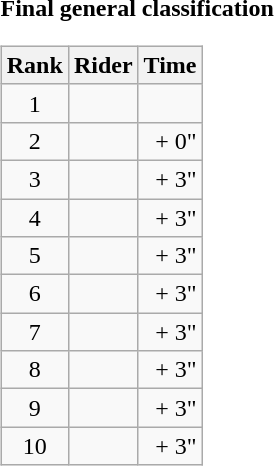<table>
<tr>
<td><strong>Final general classification</strong><br><table class="wikitable">
<tr>
<th scope="col">Rank</th>
<th scope="col">Rider</th>
<th scope="col">Time</th>
</tr>
<tr>
<td style="text-align:center;">1</td>
<td></td>
<td style="text-align:right;"></td>
</tr>
<tr>
<td style="text-align:center;">2</td>
<td></td>
<td style="text-align:right;">+ 0"</td>
</tr>
<tr>
<td style="text-align:center;">3</td>
<td></td>
<td style="text-align:right;">+ 3"</td>
</tr>
<tr>
<td style="text-align:center;">4</td>
<td></td>
<td style="text-align:right;">+ 3"</td>
</tr>
<tr>
<td style="text-align:center;">5</td>
<td></td>
<td style="text-align:right;">+ 3"</td>
</tr>
<tr>
<td style="text-align:center;">6</td>
<td></td>
<td style="text-align:right;">+ 3"</td>
</tr>
<tr>
<td style="text-align:center;">7</td>
<td></td>
<td style="text-align:right;">+ 3"</td>
</tr>
<tr>
<td style="text-align:center;">8</td>
<td></td>
<td style="text-align:right;">+ 3"</td>
</tr>
<tr>
<td style="text-align:center;">9</td>
<td></td>
<td style="text-align:right;">+ 3"</td>
</tr>
<tr>
<td style="text-align:center;">10</td>
<td></td>
<td style="text-align:right;">+ 3"</td>
</tr>
</table>
</td>
</tr>
</table>
